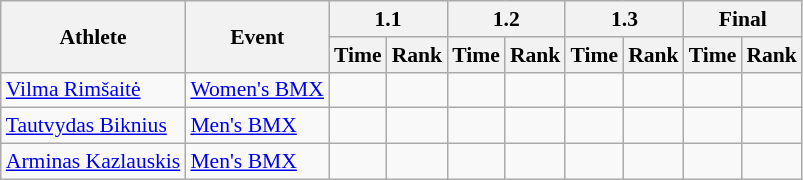<table class=wikitable style="font-size:90%">
<tr>
<th rowspan="2">Athlete</th>
<th rowspan="2">Event</th>
<th colspan="2">1.1</th>
<th colspan="2">1.2</th>
<th colspan="2">1.3</th>
<th colspan="2">Final</th>
</tr>
<tr>
<th>Time</th>
<th>Rank</th>
<th>Time</th>
<th>Rank</th>
<th>Time</th>
<th>Rank</th>
<th>Time</th>
<th>Rank</th>
</tr>
<tr>
<td><a href='#'>Vilma Rimšaitė</a></td>
<td><a href='#'>Women's BMX</a></td>
<td></td>
<td></td>
<td></td>
<td></td>
<td></td>
<td></td>
<td></td>
<td></td>
</tr>
<tr>
<td><a href='#'>Tautvydas Biknius</a></td>
<td><a href='#'>Men's BMX</a></td>
<td></td>
<td></td>
<td></td>
<td></td>
<td></td>
<td></td>
<td></td>
<td></td>
</tr>
<tr>
<td><a href='#'>Arminas Kazlauskis</a></td>
<td><a href='#'>Men's BMX</a></td>
<td></td>
<td></td>
<td></td>
<td></td>
<td></td>
<td></td>
<td></td>
<td></td>
</tr>
</table>
